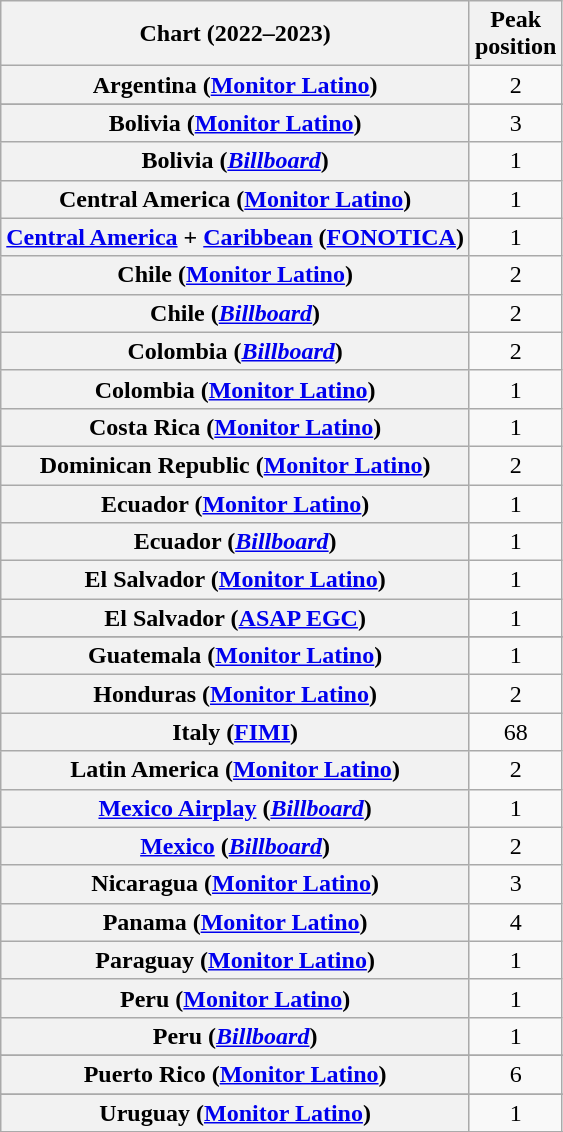<table class="wikitable sortable plainrowheaders" style="text-align:center">
<tr>
<th scope="col">Chart (2022–2023)</th>
<th scope="col">Peak<br>position</th>
</tr>
<tr>
<th scope="row">Argentina (<a href='#'>Monitor Latino</a>)</th>
<td>2</td>
</tr>
<tr>
</tr>
<tr>
<th scope="row">Bolivia (<a href='#'>Monitor Latino</a>)</th>
<td>3</td>
</tr>
<tr>
<th scope="row">Bolivia (<em><a href='#'>Billboard</a></em>)</th>
<td>1</td>
</tr>
<tr>
<th scope="row">Central America (<a href='#'>Monitor Latino</a>)</th>
<td>1</td>
</tr>
<tr>
<th scope="row"><a href='#'>Central America</a> + <a href='#'>Caribbean</a> (<a href='#'>FONOTICA</a>)</th>
<td>1</td>
</tr>
<tr>
<th scope="row">Chile (<a href='#'>Monitor Latino</a>)</th>
<td>2</td>
</tr>
<tr>
<th scope="row">Chile (<em><a href='#'>Billboard</a></em>)</th>
<td>2</td>
</tr>
<tr>
<th scope="row">Colombia (<em><a href='#'>Billboard</a></em>)</th>
<td>2</td>
</tr>
<tr>
<th scope="row">Colombia (<a href='#'>Monitor Latino</a>)</th>
<td>1</td>
</tr>
<tr>
<th scope="row">Costa Rica (<a href='#'>Monitor Latino</a>)</th>
<td>1</td>
</tr>
<tr>
<th scope="row">Dominican Republic (<a href='#'>Monitor Latino</a>)</th>
<td>2</td>
</tr>
<tr>
<th scope="row">Ecuador (<a href='#'>Monitor Latino</a>)</th>
<td>1</td>
</tr>
<tr>
<th scope="row">Ecuador (<em><a href='#'>Billboard</a></em>)</th>
<td>1</td>
</tr>
<tr>
<th scope="row">El Salvador (<a href='#'>Monitor Latino</a>)</th>
<td>1</td>
</tr>
<tr>
<th scope="row">El Salvador (<a href='#'>ASAP EGC</a>)</th>
<td>1</td>
</tr>
<tr>
</tr>
<tr>
<th scope="row">Guatemala (<a href='#'>Monitor Latino</a>)</th>
<td>1</td>
</tr>
<tr>
<th scope="row">Honduras (<a href='#'>Monitor Latino</a>)</th>
<td>2</td>
</tr>
<tr>
<th scope="row">Italy (<a href='#'>FIMI</a>)</th>
<td>68</td>
</tr>
<tr>
<th scope="row">Latin America (<a href='#'>Monitor Latino</a>)</th>
<td>2</td>
</tr>
<tr>
<th scope="row"><a href='#'>Mexico Airplay</a> (<em><a href='#'>Billboard</a></em>)</th>
<td>1</td>
</tr>
<tr>
<th scope="row"><a href='#'>Mexico</a> (<em><a href='#'>Billboard</a></em>)</th>
<td>2</td>
</tr>
<tr>
<th scope="row">Nicaragua (<a href='#'>Monitor Latino</a>)</th>
<td>3</td>
</tr>
<tr>
<th scope="row">Panama (<a href='#'>Monitor Latino</a>)</th>
<td>4</td>
</tr>
<tr>
<th scope="row">Paraguay (<a href='#'>Monitor Latino</a>)</th>
<td>1</td>
</tr>
<tr>
<th scope="row">Peru (<a href='#'>Monitor Latino</a>)</th>
<td>1</td>
</tr>
<tr>
<th scope="row">Peru (<em><a href='#'>Billboard</a></em>)</th>
<td>1</td>
</tr>
<tr>
</tr>
<tr>
<th scope="row">Puerto Rico (<a href='#'>Monitor Latino</a>)</th>
<td>6</td>
</tr>
<tr>
</tr>
<tr>
</tr>
<tr>
<th scope="row">Uruguay (<a href='#'>Monitor Latino</a>)</th>
<td>1</td>
</tr>
<tr>
</tr>
<tr>
</tr>
<tr>
</tr>
<tr>
</tr>
</table>
